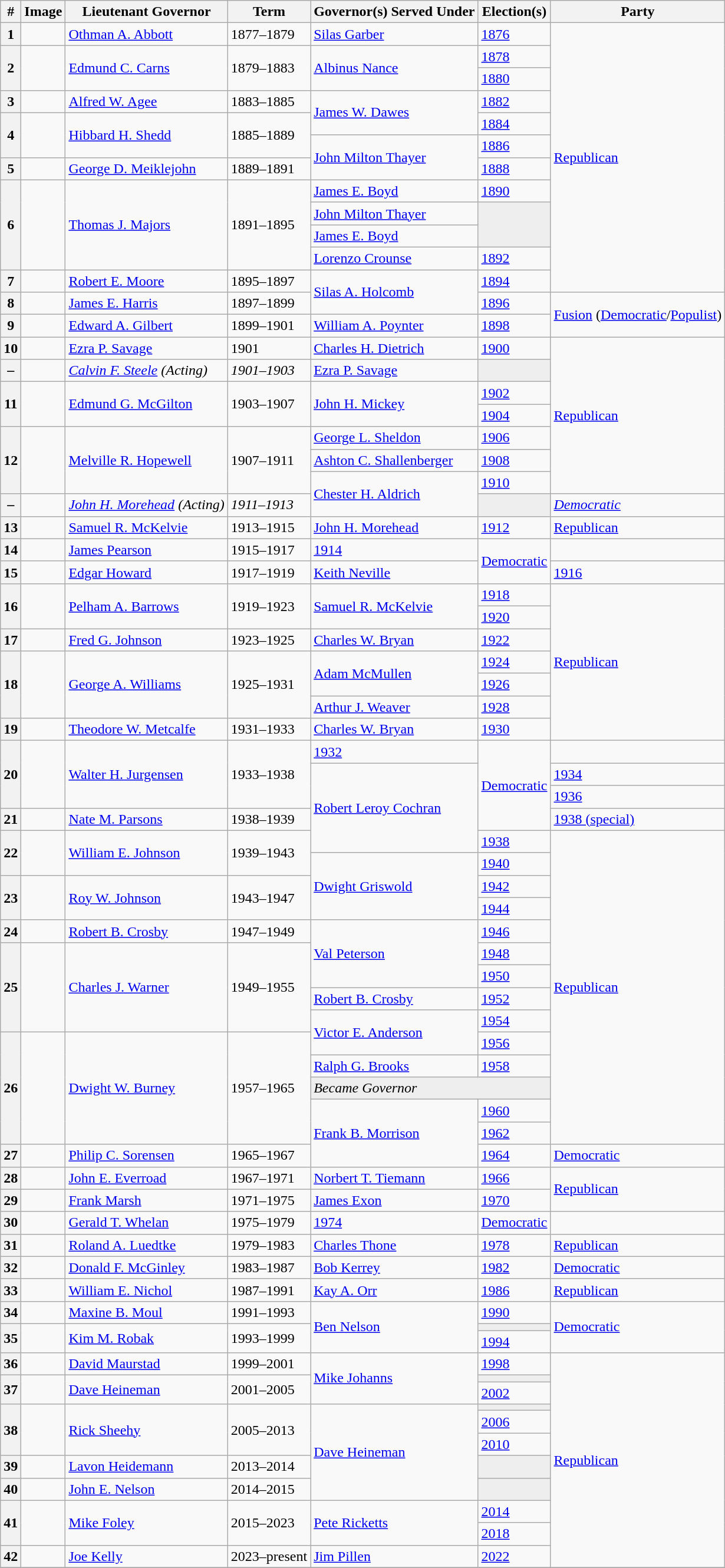<table class=wikitable>
<tr>
<th>#</th>
<th>Image</th>
<th>Lieutenant Governor</th>
<th>Term</th>
<th>Governor(s) Served Under</th>
<th>Election(s)</th>
<th>Party</th>
</tr>
<tr>
<th>1</th>
<td></td>
<td><a href='#'>Othman A. Abbott</a></td>
<td>1877–1879</td>
<td><a href='#'>Silas Garber</a></td>
<td><a href='#'>1876</a></td>
<td rowspan="12"><a href='#'>Republican</a></td>
</tr>
<tr>
<th rowspan="2">2</th>
<td rowspan="2"></td>
<td rowspan="2"><a href='#'>Edmund C. Carns</a></td>
<td rowspan="2">1879–1883</td>
<td rowspan="2"><a href='#'>Albinus Nance</a></td>
<td><a href='#'>1878</a></td>
</tr>
<tr>
<td><a href='#'>1880</a></td>
</tr>
<tr>
<th>3</th>
<td></td>
<td><a href='#'>Alfred W. Agee</a></td>
<td>1883–1885</td>
<td rowspan="2"><a href='#'>James W. Dawes</a></td>
<td><a href='#'>1882</a></td>
</tr>
<tr>
<th rowspan="2">4</th>
<td rowspan="2"></td>
<td rowspan="2"><a href='#'>Hibbard H. Shedd</a></td>
<td rowspan="2">1885–1889</td>
<td><a href='#'>1884</a></td>
</tr>
<tr>
<td rowspan="2"><a href='#'>John Milton Thayer</a></td>
<td><a href='#'>1886</a></td>
</tr>
<tr>
<th>5</th>
<td></td>
<td><a href='#'>George D. Meiklejohn</a></td>
<td>1889–1891</td>
<td><a href='#'>1888</a></td>
</tr>
<tr>
<th rowspan="4">6</th>
<td rowspan="4"></td>
<td rowspan="4"><a href='#'>Thomas J. Majors</a></td>
<td rowspan="4">1891–1895</td>
<td><a href='#'>James E. Boyd</a></td>
<td><a href='#'>1890</a></td>
</tr>
<tr>
<td><a href='#'>John Milton Thayer</a></td>
<td rowspan="2" bgcolor="#EEEEEE"></td>
</tr>
<tr>
<td><a href='#'>James E. Boyd</a></td>
</tr>
<tr>
<td><a href='#'>Lorenzo Crounse</a></td>
<td><a href='#'>1892</a></td>
</tr>
<tr>
<th>7</th>
<td></td>
<td><a href='#'>Robert E. Moore</a></td>
<td>1895–1897</td>
<td rowspan="2" ><a href='#'>Silas A. Holcomb</a></td>
<td><a href='#'>1894</a></td>
</tr>
<tr>
<th>8</th>
<td></td>
<td><a href='#'>James E. Harris</a></td>
<td>1897–1899</td>
<td><a href='#'>1896</a></td>
<td rowspan="2"><a href='#'>Fusion</a> (<a href='#'>Democratic</a>/<a href='#'>Populist</a>)</td>
</tr>
<tr>
<th>9</th>
<td></td>
<td><a href='#'>Edward A. Gilbert</a></td>
<td>1899–1901</td>
<td><a href='#'>William A. Poynter</a></td>
<td><a href='#'>1898</a></td>
</tr>
<tr>
<th>10</th>
<td></td>
<td><a href='#'>Ezra P. Savage</a></td>
<td>1901</td>
<td><a href='#'>Charles H. Dietrich</a></td>
<td><a href='#'>1900</a></td>
<td rowspan="7"><a href='#'>Republican</a></td>
</tr>
<tr>
<th>–</th>
<td></td>
<td><em><a href='#'>Calvin F. Steele</a> (Acting)</em></td>
<td><em>1901–1903</em></td>
<td><a href='#'>Ezra P. Savage</a></td>
<td bgcolor="#EEEEEE"></td>
</tr>
<tr>
<th rowspan="2">11</th>
<td rowspan="2"></td>
<td rowspan="2"><a href='#'>Edmund G. McGilton</a></td>
<td rowspan="2">1903–1907</td>
<td rowspan="2"><a href='#'>John H. Mickey</a></td>
<td><a href='#'>1902</a></td>
</tr>
<tr>
<td><a href='#'>1904</a></td>
</tr>
<tr>
<th rowspan="3">12</th>
<td rowspan="3"></td>
<td rowspan="3"><a href='#'>Melville R. Hopewell</a></td>
<td rowspan="3">1907–1911</td>
<td><a href='#'>George L. Sheldon</a></td>
<td><a href='#'>1906</a></td>
</tr>
<tr>
<td><a href='#'>Ashton C. Shallenberger</a></td>
<td><a href='#'>1908</a></td>
</tr>
<tr>
<td rowspan="2"><a href='#'>Chester H. Aldrich</a></td>
<td><a href='#'>1910</a></td>
</tr>
<tr>
<th>–</th>
<td></td>
<td><em><a href='#'>John H. Morehead</a> (Acting)</em></td>
<td><em>1911–1913</em></td>
<td bgcolor="#EEEEEE"></td>
<td><em><a href='#'>Democratic</a></em></td>
</tr>
<tr>
<th>13</th>
<td></td>
<td><a href='#'>Samuel R. McKelvie</a></td>
<td>1913–1915</td>
<td><a href='#'>John H. Morehead</a></td>
<td><a href='#'>1912</a></td>
<td><a href='#'>Republican</a></td>
</tr>
<tr>
<th>14</th>
<td></td>
<td><a href='#'>James Pearson</a></td>
<td>1915–1917</td>
<td><a href='#'>1914</a></td>
<td rowspan="2"><a href='#'>Democratic</a></td>
</tr>
<tr>
<th>15</th>
<td></td>
<td><a href='#'>Edgar Howard</a></td>
<td>1917–1919</td>
<td><a href='#'>Keith Neville</a></td>
<td><a href='#'>1916</a></td>
</tr>
<tr>
<th rowspan="2">16</th>
<td rowspan="2"></td>
<td rowspan="2"><a href='#'>Pelham A. Barrows</a></td>
<td rowspan="2">1919–1923</td>
<td rowspan="2"><a href='#'>Samuel R. McKelvie</a></td>
<td><a href='#'>1918</a></td>
<td rowspan="7"><a href='#'>Republican</a></td>
</tr>
<tr>
<td><a href='#'>1920</a></td>
</tr>
<tr>
<th>17</th>
<td></td>
<td><a href='#'>Fred G. Johnson</a></td>
<td>1923–1925</td>
<td><a href='#'>Charles W. Bryan</a></td>
<td><a href='#'>1922</a></td>
</tr>
<tr>
<th rowspan="3">18</th>
<td rowspan="3"></td>
<td rowspan="3"><a href='#'>George A. Williams</a></td>
<td rowspan="3">1925–1931</td>
<td rowspan="2"><a href='#'>Adam McMullen</a></td>
<td><a href='#'>1924</a></td>
</tr>
<tr>
<td><a href='#'>1926</a></td>
</tr>
<tr>
<td><a href='#'>Arthur J. Weaver</a></td>
<td><a href='#'>1928</a></td>
</tr>
<tr>
<th>19</th>
<td></td>
<td><a href='#'>Theodore W. Metcalfe</a></td>
<td>1931–1933</td>
<td><a href='#'>Charles W. Bryan</a></td>
<td><a href='#'>1930</a></td>
</tr>
<tr>
<th rowspan="3">20</th>
<td rowspan="3"></td>
<td rowspan="3"><a href='#'>Walter H. Jurgensen</a></td>
<td rowspan="3">1933–1938</td>
<td><a href='#'>1932</a></td>
<td rowspan="4"><a href='#'>Democratic</a></td>
</tr>
<tr>
<td rowspan="4"><a href='#'>Robert Leroy Cochran</a></td>
<td><a href='#'>1934</a></td>
</tr>
<tr>
<td><a href='#'>1936</a></td>
</tr>
<tr>
<th>21</th>
<td></td>
<td><a href='#'>Nate M. Parsons</a></td>
<td>1938–1939</td>
<td><a href='#'>1938 (special)</a></td>
</tr>
<tr>
<th rowspan="2">22</th>
<td rowspan="2"></td>
<td rowspan="2"><a href='#'>William E. Johnson</a></td>
<td rowspan="2">1939–1943</td>
<td><a href='#'>1938</a></td>
<td rowspan="14"><a href='#'>Republican</a></td>
</tr>
<tr>
<td rowspan="3"><a href='#'>Dwight Griswold</a></td>
<td><a href='#'>1940</a></td>
</tr>
<tr>
<th rowspan="2">23</th>
<td rowspan="2"></td>
<td rowspan="2"><a href='#'>Roy W. Johnson</a></td>
<td rowspan="2">1943–1947</td>
<td><a href='#'>1942</a></td>
</tr>
<tr>
<td><a href='#'>1944</a></td>
</tr>
<tr>
<th>24</th>
<td></td>
<td><a href='#'>Robert B. Crosby</a></td>
<td>1947–1949</td>
<td rowspan="3"><a href='#'>Val Peterson</a></td>
<td><a href='#'>1946</a></td>
</tr>
<tr>
<th rowspan="4">25</th>
<td rowspan="4"></td>
<td rowspan="4"><a href='#'>Charles J. Warner</a></td>
<td rowspan="4">1949–1955</td>
<td><a href='#'>1948</a></td>
</tr>
<tr>
<td><a href='#'>1950</a></td>
</tr>
<tr>
<td><a href='#'>Robert B. Crosby</a></td>
<td><a href='#'>1952</a></td>
</tr>
<tr>
<td rowspan="2"><a href='#'>Victor E. Anderson</a></td>
<td><a href='#'>1954</a></td>
</tr>
<tr>
<th rowspan="5">26</th>
<td rowspan="5"></td>
<td rowspan="5"><a href='#'>Dwight W. Burney</a></td>
<td rowspan="5">1957–1965</td>
<td><a href='#'>1956</a></td>
</tr>
<tr>
<td><a href='#'>Ralph G. Brooks</a></td>
<td><a href='#'>1958</a></td>
</tr>
<tr>
<td colspan="2" bgcolor="#EEEEEE"><em>Became Governor</em></td>
</tr>
<tr>
<td rowspan="3"><a href='#'>Frank B. Morrison</a></td>
<td><a href='#'>1960</a></td>
</tr>
<tr>
<td><a href='#'>1962</a></td>
</tr>
<tr>
<th>27</th>
<td></td>
<td><a href='#'>Philip C. Sorensen</a></td>
<td>1965–1967</td>
<td><a href='#'>1964</a></td>
<td><a href='#'>Democratic</a></td>
</tr>
<tr>
<th>28</th>
<td></td>
<td><a href='#'>John E. Everroad</a></td>
<td>1967–1971</td>
<td><a href='#'>Norbert T. Tiemann</a></td>
<td><a href='#'>1966</a></td>
<td rowspan="2"><a href='#'>Republican</a></td>
</tr>
<tr>
<th>29</th>
<td></td>
<td><a href='#'>Frank Marsh</a></td>
<td>1971–1975</td>
<td><a href='#'>James Exon</a></td>
<td><a href='#'>1970</a></td>
</tr>
<tr>
<th>30</th>
<td></td>
<td><a href='#'>Gerald T. Whelan</a></td>
<td>1975–1979</td>
<td><a href='#'>1974</a></td>
<td><a href='#'>Democratic</a></td>
</tr>
<tr>
<th>31</th>
<td></td>
<td><a href='#'>Roland A. Luedtke</a></td>
<td>1979–1983</td>
<td><a href='#'>Charles Thone</a></td>
<td><a href='#'>1978</a></td>
<td><a href='#'>Republican</a></td>
</tr>
<tr>
<th>32</th>
<td></td>
<td><a href='#'>Donald F. McGinley</a></td>
<td>1983–1987</td>
<td><a href='#'>Bob Kerrey</a></td>
<td><a href='#'>1982</a></td>
<td><a href='#'>Democratic</a></td>
</tr>
<tr>
<th>33</th>
<td></td>
<td><a href='#'>William E. Nichol</a></td>
<td>1987–1991</td>
<td><a href='#'>Kay A. Orr</a></td>
<td><a href='#'>1986</a></td>
<td><a href='#'>Republican</a></td>
</tr>
<tr>
<th>34</th>
<td></td>
<td><a href='#'>Maxine B. Moul</a></td>
<td>1991–1993</td>
<td rowspan="3"><a href='#'>Ben Nelson</a></td>
<td><a href='#'>1990</a></td>
<td rowspan="3"><a href='#'>Democratic</a></td>
</tr>
<tr>
<th rowspan="2">35</th>
<td rowspan="2"></td>
<td rowspan="2"><a href='#'>Kim M. Robak</a></td>
<td rowspan="2">1993–1999</td>
<td bgcolor="#EEEEEE"></td>
</tr>
<tr>
<td><a href='#'>1994</a></td>
</tr>
<tr>
<th>36</th>
<td></td>
<td><a href='#'>David Maurstad</a></td>
<td>1999–2001</td>
<td rowspan="3"><a href='#'>Mike Johanns</a></td>
<td><a href='#'>1998</a></td>
<td rowspan="11"><a href='#'>Republican</a></td>
</tr>
<tr>
<th rowspan="2">37</th>
<td rowspan="2"></td>
<td rowspan="2"><a href='#'>Dave Heineman</a></td>
<td rowspan="2">2001–2005</td>
<td bgcolor="#EEEEEE"></td>
</tr>
<tr>
<td><a href='#'>2002</a></td>
</tr>
<tr>
<th rowspan="3">38</th>
<td rowspan="3"></td>
<td rowspan="3"><a href='#'>Rick Sheehy</a></td>
<td rowspan="3">2005–2013</td>
<td rowspan="5"><a href='#'>Dave Heineman</a></td>
<td bgcolor="#EEEEEE"></td>
</tr>
<tr>
<td><a href='#'>2006</a></td>
</tr>
<tr>
<td><a href='#'>2010</a></td>
</tr>
<tr>
<th>39</th>
<td></td>
<td><a href='#'>Lavon Heidemann</a></td>
<td>2013–2014</td>
<td bgcolor="#EEEEEE"></td>
</tr>
<tr>
<th>40</th>
<td></td>
<td><a href='#'>John E. Nelson</a></td>
<td>2014–2015</td>
<td bgcolor="#EEEEEE"></td>
</tr>
<tr>
<th rowspan="2">41</th>
<td rowspan="2"></td>
<td rowspan="2"><a href='#'>Mike Foley</a></td>
<td rowspan="2">2015–2023</td>
<td rowspan="2"><a href='#'>Pete Ricketts</a></td>
<td><a href='#'>2014</a></td>
</tr>
<tr>
<td><a href='#'>2018</a></td>
</tr>
<tr>
<th>42</th>
<td></td>
<td><a href='#'>Joe Kelly</a></td>
<td>2023–present</td>
<td><a href='#'>Jim Pillen</a></td>
<td><a href='#'>2022</a></td>
</tr>
<tr>
</tr>
</table>
